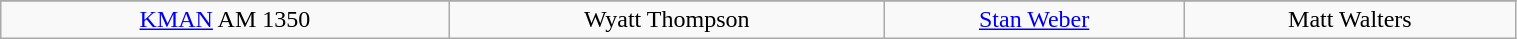<table style="min-width:80%; text-align:center;" class="wikitable">
<tr>
</tr>
<tr>
<td><a href='#'>KMAN</a> AM 1350</td>
<td>Wyatt Thompson</td>
<td><a href='#'>Stan Weber</a></td>
<td>Matt Walters</td>
</tr>
</table>
